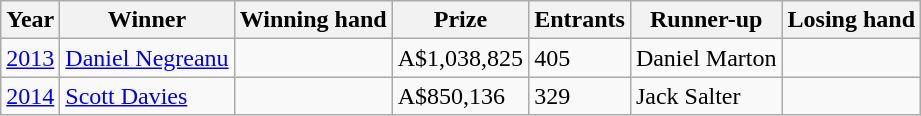<table class="wikitable">
<tr>
<th>Year</th>
<th>Winner</th>
<th>Winning hand</th>
<th>Prize</th>
<th>Entrants</th>
<th>Runner-up</th>
<th>Losing hand</th>
</tr>
<tr>
<td><a href='#'>2013</a></td>
<td> <a href='#'>Daniel Negreanu</a></td>
<td></td>
<td>A$1,038,825</td>
<td>405</td>
<td> Daniel Marton</td>
<td></td>
</tr>
<tr>
<td><a href='#'>2014</a></td>
<td> <a href='#'>Scott Davies</a></td>
<td></td>
<td>A$850,136</td>
<td>329</td>
<td> Jack Salter</td>
<td></td>
</tr>
</table>
